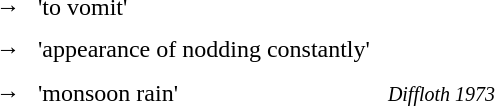<table style="line-height: 1.4em;" cellpadding="2">
<tr>
<td> </td>
<td> </td>
<td></td>
<td>→</td>
<td></td>
<td>'to vomit'</td>
<td></td>
</tr>
<tr>
<td> </td>
<td> </td>
<td></td>
<td>→</td>
<td></td>
<td>'appearance of nodding constantly'</td>
<td></td>
</tr>
<tr>
<td> </td>
<td> </td>
<td></td>
<td>→</td>
<td></td>
<td>'monsoon rain'</td>
<td></td>
<td><small><cite>Diffloth 1973</cite></small></td>
</tr>
</table>
